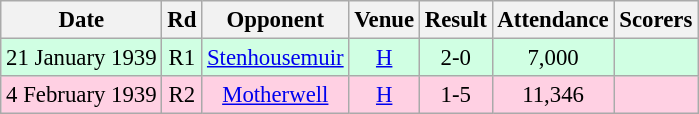<table class="wikitable sortable" style="font-size:95%; text-align:center">
<tr>
<th>Date</th>
<th>Rd</th>
<th>Opponent</th>
<th>Venue</th>
<th>Result</th>
<th>Attendance</th>
<th>Scorers</th>
</tr>
<tr bgcolor = "#d0ffe3">
<td>21 January 1939</td>
<td>R1</td>
<td><a href='#'>Stenhousemuir</a></td>
<td><a href='#'>H</a></td>
<td>2-0</td>
<td>7,000</td>
<td></td>
</tr>
<tr bgcolor = "#ffd0e3">
<td>4 February 1939</td>
<td>R2</td>
<td><a href='#'>Motherwell</a></td>
<td><a href='#'>H</a></td>
<td>1-5</td>
<td>11,346</td>
<td></td>
</tr>
</table>
